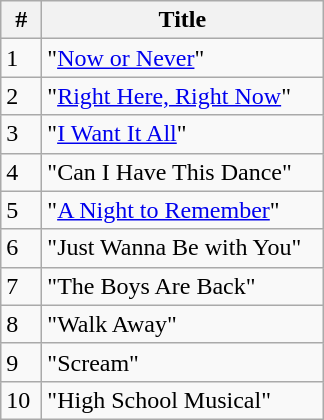<table class="wikitable" style="font-size: 100%">
<tr>
<th width="20" align="center">#</th>
<th width="180" align="center">Title</th>
</tr>
<tr>
<td>1</td>
<td>"<a href='#'>Now or Never</a>"</td>
</tr>
<tr>
<td>2</td>
<td>"<a href='#'>Right Here, Right Now</a>"</td>
</tr>
<tr>
<td>3</td>
<td>"<a href='#'>I Want It All</a>"</td>
</tr>
<tr>
<td>4</td>
<td>"Can I Have This Dance"</td>
</tr>
<tr>
<td>5</td>
<td>"<a href='#'>A Night to Remember</a>"</td>
</tr>
<tr>
<td>6</td>
<td>"Just Wanna Be with You"</td>
</tr>
<tr>
<td>7</td>
<td>"The Boys Are Back"</td>
</tr>
<tr>
<td>8</td>
<td>"Walk Away"</td>
</tr>
<tr>
<td>9</td>
<td>"Scream"</td>
</tr>
<tr>
<td>10</td>
<td>"High School Musical"</td>
</tr>
</table>
